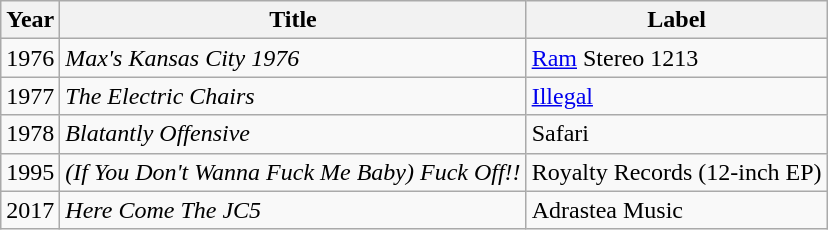<table class="wikitable sortable">
<tr>
<th>Year</th>
<th>Title</th>
<th>Label</th>
</tr>
<tr>
<td>1976</td>
<td><em>Max's Kansas City 1976</em></td>
<td><a href='#'>Ram</a> Stereo 1213</td>
</tr>
<tr>
<td>1977</td>
<td><em>The Electric Chairs</em></td>
<td><a href='#'>Illegal</a></td>
</tr>
<tr>
<td>1978</td>
<td><em>Blatantly Offensive</em></td>
<td>Safari</td>
</tr>
<tr>
<td>1995</td>
<td><em>(If You Don't Wanna Fuck Me Baby) Fuck Off!!</em></td>
<td>Royalty Records (12-inch EP)</td>
</tr>
<tr>
<td>2017</td>
<td><em>Here Come The JC5</em></td>
<td>Adrastea Music</td>
</tr>
</table>
